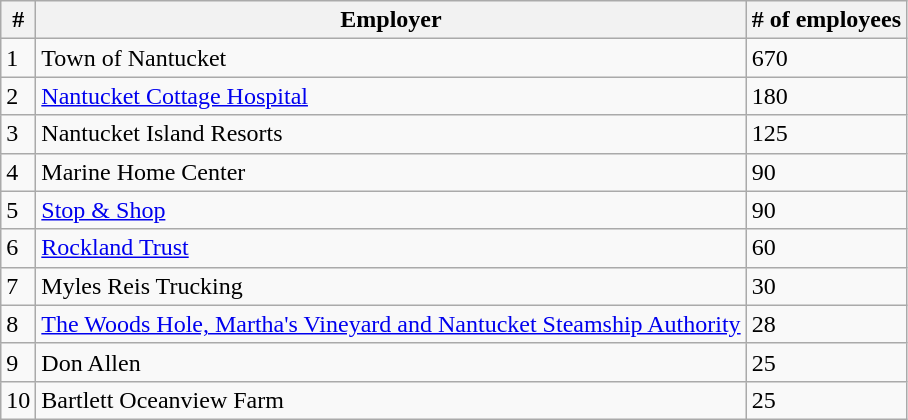<table class="wikitable">
<tr>
<th>#</th>
<th>Employer</th>
<th># of employees</th>
</tr>
<tr>
<td>1</td>
<td>Town of Nantucket</td>
<td>670</td>
</tr>
<tr>
<td>2</td>
<td><a href='#'>Nantucket Cottage Hospital</a></td>
<td>180</td>
</tr>
<tr>
<td>3</td>
<td>Nantucket Island Resorts</td>
<td>125</td>
</tr>
<tr>
<td>4</td>
<td>Marine Home Center</td>
<td>90</td>
</tr>
<tr>
<td>5</td>
<td><a href='#'>Stop & Shop</a></td>
<td>90</td>
</tr>
<tr>
<td>6</td>
<td><a href='#'>Rockland Trust</a></td>
<td>60</td>
</tr>
<tr>
<td>7</td>
<td>Myles Reis Trucking</td>
<td>30</td>
</tr>
<tr>
<td>8</td>
<td><a href='#'>The Woods Hole, Martha's Vineyard and Nantucket Steamship Authority</a></td>
<td>28</td>
</tr>
<tr>
<td>9</td>
<td>Don Allen</td>
<td>25</td>
</tr>
<tr>
<td>10</td>
<td>Bartlett Oceanview Farm</td>
<td>25</td>
</tr>
</table>
